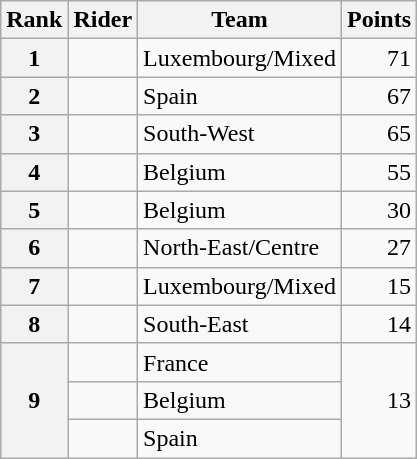<table class="wikitable">
<tr>
<th scope="col">Rank</th>
<th scope="col">Rider</th>
<th scope="col">Team</th>
<th scope="col">Points</th>
</tr>
<tr>
<th scope="row">1</th>
<td></td>
<td>Luxembourg/Mixed</td>
<td style="text-align:right;">71</td>
</tr>
<tr>
<th scope="row">2</th>
<td></td>
<td>Spain</td>
<td style="text-align:right;">67</td>
</tr>
<tr>
<th scope="row">3</th>
<td></td>
<td>South-West</td>
<td style="text-align:right;">65</td>
</tr>
<tr>
<th scope="row">4</th>
<td></td>
<td>Belgium</td>
<td style="text-align:right;">55</td>
</tr>
<tr>
<th scope="row">5</th>
<td></td>
<td>Belgium</td>
<td style="text-align:right;">30</td>
</tr>
<tr>
<th scope="row">6</th>
<td></td>
<td>North-East/Centre</td>
<td style="text-align:right;">27</td>
</tr>
<tr>
<th scope="row">7</th>
<td></td>
<td>Luxembourg/Mixed</td>
<td style="text-align:right;">15</td>
</tr>
<tr>
<th scope="row">8</th>
<td></td>
<td>South-East</td>
<td style="text-align:right;">14</td>
</tr>
<tr>
<th scope="row" rowspan="3">9</th>
<td></td>
<td>France</td>
<td style="text-align:right;" rowspan="3">13</td>
</tr>
<tr>
<td></td>
<td>Belgium</td>
</tr>
<tr>
<td></td>
<td>Spain</td>
</tr>
</table>
